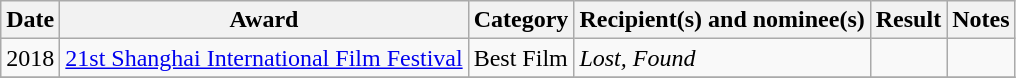<table class="wikitable">
<tr>
<th>Date</th>
<th>Award</th>
<th>Category</th>
<th>Recipient(s) and nominee(s)</th>
<th>Result</th>
<th>Notes</th>
</tr>
<tr>
<td rowspan="1">2018</td>
<td><a href='#'>21st Shanghai International Film Festival</a></td>
<td>Best Film</td>
<td><em>Lost, Found</em></td>
<td></td>
<td></td>
</tr>
<tr>
</tr>
</table>
